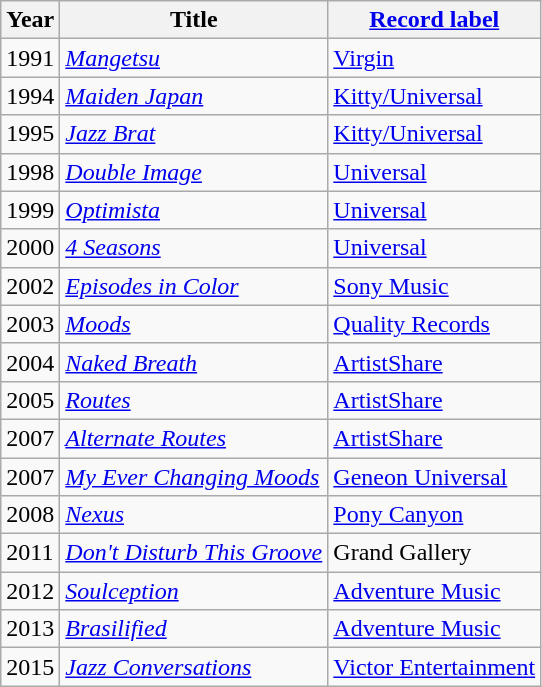<table class="wikitable">
<tr>
<th>Year</th>
<th>Title</th>
<th><a href='#'>Record label</a></th>
</tr>
<tr>
<td>1991</td>
<td><em><a href='#'>Mangetsu</a></em></td>
<td><a href='#'>Virgin</a></td>
</tr>
<tr>
<td>1994</td>
<td><em><a href='#'>Maiden Japan</a></em></td>
<td><a href='#'>Kitty/Universal</a></td>
</tr>
<tr>
<td>1995</td>
<td><em><a href='#'>Jazz Brat</a></em></td>
<td><a href='#'>Kitty/Universal</a></td>
</tr>
<tr>
<td>1998</td>
<td><em><a href='#'>Double Image</a></em></td>
<td><a href='#'>Universal</a></td>
</tr>
<tr>
<td>1999</td>
<td><em><a href='#'>Optimista</a></em></td>
<td><a href='#'>Universal</a></td>
</tr>
<tr>
<td>2000</td>
<td><em><a href='#'>4 Seasons</a></em></td>
<td><a href='#'>Universal</a></td>
</tr>
<tr>
<td>2002</td>
<td><em><a href='#'>Episodes in Color</a></em></td>
<td><a href='#'>Sony Music</a></td>
</tr>
<tr>
<td>2003</td>
<td><em><a href='#'>Moods</a></em></td>
<td><a href='#'>Quality Records</a></td>
</tr>
<tr>
<td>2004</td>
<td><em><a href='#'>Naked Breath</a></em></td>
<td><a href='#'>ArtistShare</a></td>
</tr>
<tr>
<td>2005</td>
<td><em><a href='#'>Routes</a></em></td>
<td><a href='#'>ArtistShare</a></td>
</tr>
<tr>
<td>2007</td>
<td><em><a href='#'>Alternate Routes</a></em></td>
<td><a href='#'>ArtistShare</a></td>
</tr>
<tr>
<td>2007</td>
<td><em><a href='#'>My Ever Changing Moods</a></em></td>
<td><a href='#'>Geneon Universal</a></td>
</tr>
<tr>
<td>2008</td>
<td><em><a href='#'>Nexus</a></em></td>
<td><a href='#'>Pony Canyon</a></td>
</tr>
<tr>
<td>2011</td>
<td><em><a href='#'>Don't Disturb This Groove</a></em></td>
<td>Grand Gallery</td>
</tr>
<tr>
<td>2012</td>
<td><em><a href='#'>Soulception</a></em></td>
<td><a href='#'>Adventure Music</a></td>
</tr>
<tr>
<td>2013</td>
<td><em><a href='#'>Brasilified</a></em></td>
<td><a href='#'>Adventure Music</a></td>
</tr>
<tr>
<td>2015</td>
<td><em><a href='#'>Jazz Conversations</a></em></td>
<td><a href='#'>Victor Entertainment</a></td>
</tr>
</table>
